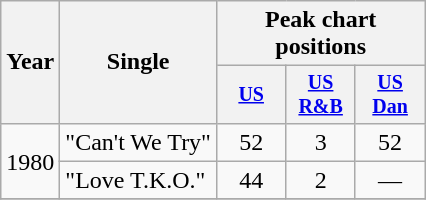<table class="wikitable" style="text-align:center;">
<tr>
<th rowspan="2">Year</th>
<th rowspan="2">Single</th>
<th colspan="3">Peak chart positions</th>
</tr>
<tr style="font-size:smaller;">
<th width="40"><a href='#'>US</a><br></th>
<th width="40"><a href='#'>US<br>R&B</a><br></th>
<th width="40"><a href='#'>US<br>Dan</a><br></th>
</tr>
<tr>
<td rowspan="2">1980</td>
<td align="left">"Can't We Try"</td>
<td>52</td>
<td>3</td>
<td>52</td>
</tr>
<tr>
<td align="left">"Love T.K.O."</td>
<td>44</td>
<td>2</td>
<td>—</td>
</tr>
<tr>
</tr>
</table>
